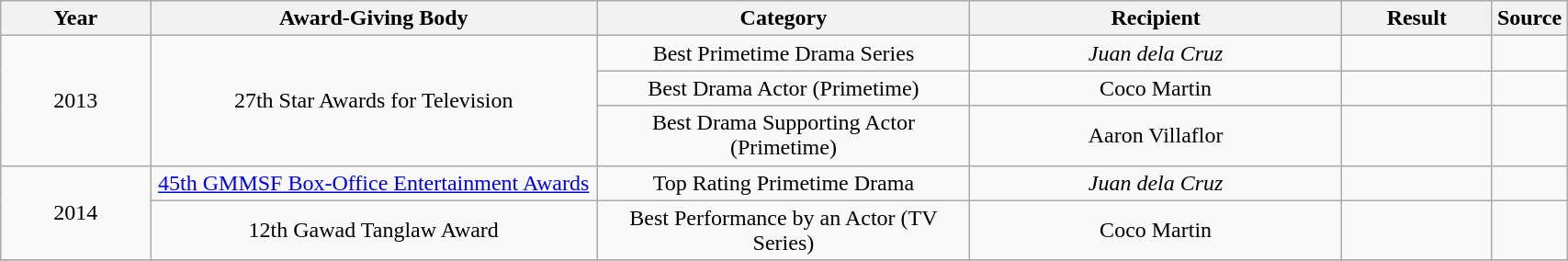<table | width="90%" class="wikitable sortable" style=text-align:center;">
<tr>
<th width="10%">Year</th>
<th width="30%">Award-Giving Body</th>
<th width="25%">Category</th>
<th width="25%">Recipient</th>
<th width="10%">Result</th>
<th>Source</th>
</tr>
<tr>
<td rowspan="3">2013</td>
<td rowspan="3">27th Star Awards for Television</td>
<td>Best Primetime Drama Series</td>
<td><em>Juan dela Cruz</em></td>
<td></td>
<td></td>
</tr>
<tr>
<td>Best Drama Actor (Primetime)</td>
<td>Coco Martin</td>
<td></td>
<td></td>
</tr>
<tr>
<td>Best Drama Supporting Actor (Primetime)</td>
<td>Aaron Villaflor</td>
<td></td>
<td></td>
</tr>
<tr>
<td rowspan="2">2014</td>
<td><a href='#'>45th GMMSF Box-Office Entertainment Awards</a></td>
<td>Top Rating Primetime Drama</td>
<td><em>Juan dela Cruz</em></td>
<td></td>
<td></td>
</tr>
<tr>
<td>12th Gawad Tanglaw Award</td>
<td>Best Performance by an Actor (TV Series)</td>
<td>Coco Martin</td>
<td></td>
<td></td>
</tr>
<tr>
</tr>
</table>
